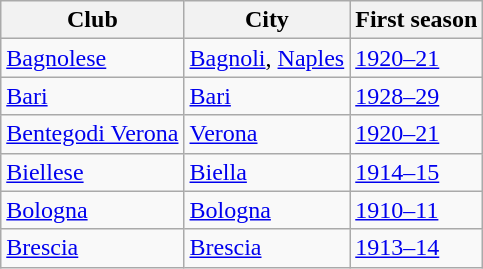<table class="wikitable">
<tr>
<th>Club</th>
<th>City</th>
<th>First season</th>
</tr>
<tr>
<td><a href='#'>Bagnolese</a></td>
<td><a href='#'>Bagnoli</a>, <a href='#'>Naples</a></td>
<td><a href='#'>1920–21</a></td>
</tr>
<tr>
<td><a href='#'>Bari</a></td>
<td><a href='#'>Bari</a></td>
<td><a href='#'>1928–29</a></td>
</tr>
<tr>
<td><a href='#'>Bentegodi Verona</a></td>
<td><a href='#'>Verona</a></td>
<td><a href='#'>1920–21</a></td>
</tr>
<tr>
<td><a href='#'>Biellese</a></td>
<td><a href='#'>Biella</a></td>
<td><a href='#'>1914–15</a></td>
</tr>
<tr>
<td><a href='#'>Bologna</a></td>
<td><a href='#'>Bologna</a></td>
<td><a href='#'>1910–11</a></td>
</tr>
<tr>
<td><a href='#'>Brescia</a></td>
<td><a href='#'>Brescia</a></td>
<td><a href='#'>1913–14</a></td>
</tr>
</table>
